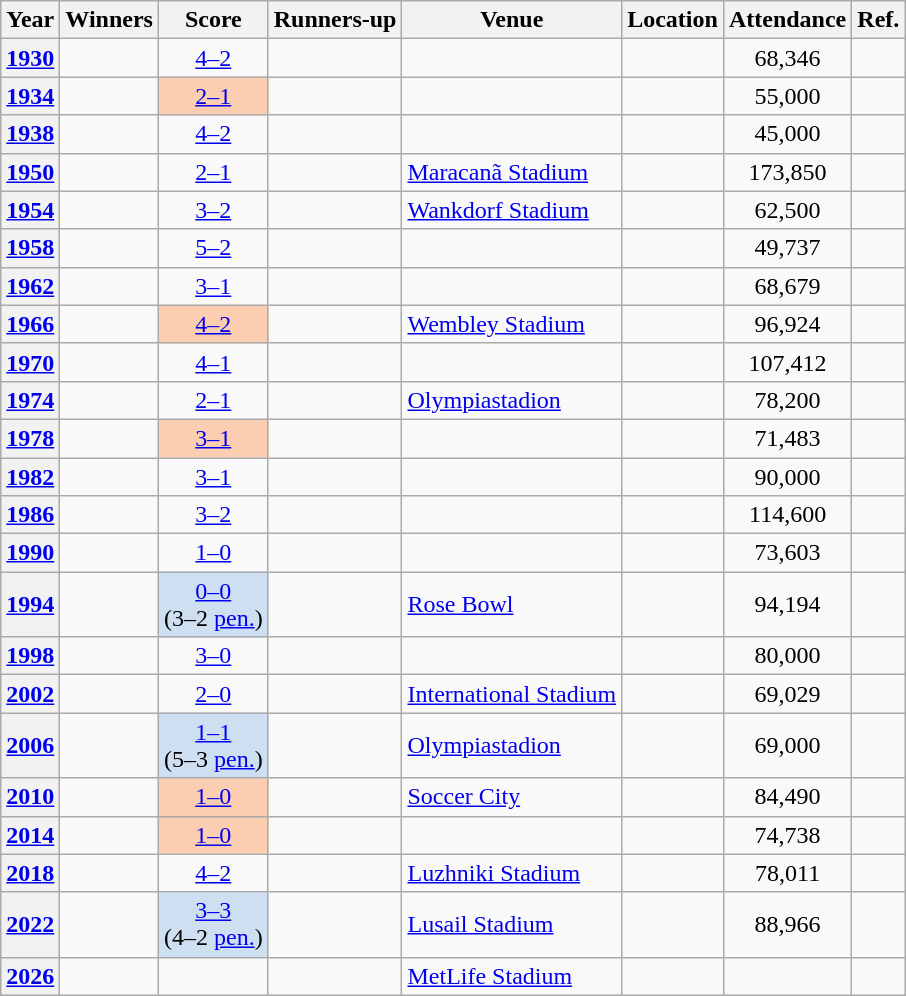<table class="sortable plainrowheaders wikitable">
<tr>
<th scope="col">Year</th>
<th scope="col">Winners</th>
<th scope="col">Score</th>
<th scope="col">Runners-up</th>
<th scope="col">Venue</th>
<th scope="col">Location</th>
<th scope="col">Attendance</th>
<th scope="col" class="unsortable">Ref.</th>
</tr>
<tr>
<th scope="row" style="text-align:center"><a href='#'>1930</a></th>
<td align=right></td>
<td align=center><a href='#'>4–2</a></td>
<td></td>
<td></td>
<td></td>
<td align=center>68,346</td>
<td align=center></td>
</tr>
<tr>
<th scope="row" style="text-align:center"><a href='#'>1934</a></th>
<td align=right></td>
<td align=center bgcolor="#FBCEB1"><a href='#'>2–1</a> </td>
<td></td>
<td></td>
<td></td>
<td align=center>55,000</td>
<td align=center></td>
</tr>
<tr>
<th scope="row" style="text-align:center"><a href='#'>1938</a></th>
<td align=right></td>
<td align=center><a href='#'>4–2</a></td>
<td></td>
<td></td>
<td></td>
<td align=center>45,000</td>
<td align=center></td>
</tr>
<tr>
<th scope="row" style="text-align:center"><a href='#'>1950</a></th>
<td align=right></td>
<td align=center><a href='#'>2–1</a></td>
<td></td>
<td><a href='#'>Maracanã Stadium</a></td>
<td></td>
<td align=center>173,850</td>
<td align=center></td>
</tr>
<tr>
<th scope="row" style="text-align:center"><a href='#'>1954</a></th>
<td align=right></td>
<td align=center><a href='#'>3–2</a></td>
<td></td>
<td><a href='#'>Wankdorf Stadium</a></td>
<td></td>
<td align=center>62,500</td>
<td align=center></td>
</tr>
<tr>
<th scope="row" style="text-align:center"><a href='#'>1958</a></th>
<td align=right></td>
<td align=center><a href='#'>5–2</a></td>
<td></td>
<td></td>
<td></td>
<td align=center>49,737</td>
<td align=center></td>
</tr>
<tr>
<th scope="row" style="text-align:center"><a href='#'>1962</a></th>
<td align=right></td>
<td align=center><a href='#'>3–1</a></td>
<td></td>
<td></td>
<td></td>
<td align=center>68,679</td>
<td align=center></td>
</tr>
<tr>
<th scope="row" style="text-align:center"><a href='#'>1966</a></th>
<td align=right></td>
<td align=center bgcolor="#FBCEB1"><a href='#'>4–2</a> </td>
<td></td>
<td><a href='#'>Wembley Stadium</a></td>
<td></td>
<td align=center>96,924</td>
<td align=center></td>
</tr>
<tr>
<th scope="row" style="text-align:center"><a href='#'>1970</a></th>
<td align=right></td>
<td align=center><a href='#'>4–1</a></td>
<td></td>
<td></td>
<td></td>
<td align=center>107,412</td>
<td align=center></td>
</tr>
<tr>
<th scope="row" style="text-align:center"><a href='#'>1974</a></th>
<td align=right></td>
<td align=center><a href='#'>2–1</a></td>
<td></td>
<td><a href='#'>Olympiastadion</a></td>
<td></td>
<td align=center>78,200</td>
<td align=center></td>
</tr>
<tr>
<th scope="row" style="text-align:center"><a href='#'>1978</a></th>
<td align=right></td>
<td align=center bgcolor="#FBCEB1"><a href='#'>3–1</a> </td>
<td></td>
<td></td>
<td></td>
<td align=center>71,483</td>
<td align=center></td>
</tr>
<tr>
<th scope="row" style="text-align:center"><a href='#'>1982</a></th>
<td align=right></td>
<td align=center><a href='#'>3–1</a></td>
<td></td>
<td></td>
<td></td>
<td align=center>90,000</td>
<td align=center></td>
</tr>
<tr>
<th scope="row" style="text-align:center"><a href='#'>1986</a></th>
<td align=right></td>
<td align=center><a href='#'>3–2</a></td>
<td></td>
<td></td>
<td></td>
<td align=center>114,600</td>
<td align=center></td>
</tr>
<tr>
<th scope="row" style="text-align:center"><a href='#'>1990</a></th>
<td align=right></td>
<td align=center><a href='#'>1–0</a></td>
<td></td>
<td></td>
<td></td>
<td align=center>73,603</td>
<td align=center></td>
</tr>
<tr>
<th scope="row" style="text-align:center"><a href='#'>1994</a></th>
<td align=right></td>
<td align=center bgcolor="#cedff2"><a href='#'>0–0</a> <br>(3–2 <a href='#'>pen.</a>)</td>
<td></td>
<td><a href='#'>Rose Bowl</a></td>
<td></td>
<td align=center>94,194</td>
<td align=center></td>
</tr>
<tr>
<th scope="row" style="text-align:center"><a href='#'>1998</a></th>
<td align=right></td>
<td align=center><a href='#'>3–0</a></td>
<td align=left></td>
<td></td>
<td></td>
<td align=center>80,000</td>
<td align=center></td>
</tr>
<tr>
<th scope="row" style="text-align:center"><a href='#'>2002</a></th>
<td align=right></td>
<td align=center><a href='#'>2–0</a></td>
<td></td>
<td><a href='#'>International Stadium</a></td>
<td></td>
<td align=center>69,029</td>
<td align=center></td>
</tr>
<tr>
<th scope="row" style="text-align:center"><a href='#'>2006</a></th>
<td align=right></td>
<td align=center bgcolor="#cedff2"><a href='#'>1–1</a> <br>(5–3 <a href='#'>pen.</a>)</td>
<td></td>
<td><a href='#'>Olympiastadion</a></td>
<td></td>
<td align=center>69,000</td>
<td align=center></td>
</tr>
<tr>
<th scope="row" style="text-align:center"><a href='#'>2010</a></th>
<td align=right></td>
<td align=center bgcolor="#FBCEB1"><a href='#'>1–0</a> </td>
<td></td>
<td><a href='#'>Soccer City</a></td>
<td></td>
<td align=center>84,490</td>
<td align=center></td>
</tr>
<tr>
<th scope="row" style="text-align:center"><a href='#'>2014</a></th>
<td align=right></td>
<td align=center bgcolor="#FBCEB1"><a href='#'>1–0</a> </td>
<td></td>
<td></td>
<td></td>
<td align=center>74,738</td>
<td align=center></td>
</tr>
<tr>
<th scope="row" style="text-align:center"><a href='#'>2018</a></th>
<td align=right></td>
<td align=center><a href='#'>4–2</a></td>
<td></td>
<td><a href='#'>Luzhniki Stadium</a></td>
<td></td>
<td align=center>78,011</td>
<td align=center></td>
</tr>
<tr>
<th scope="row" style="text-align:center"><a href='#'>2022</a></th>
<td align="right"></td>
<td align=center bgcolor="#cedff2"><a href='#'>3–3</a> <br>(4–2 <a href='#'>pen.</a>)</td>
<td></td>
<td><a href='#'>Lusail Stadium</a></td>
<td></td>
<td align="center">88,966</td>
<td align="center"></td>
</tr>
<tr class="sortbottom">
<th scope="row" style="text-align:center"><a href='#'>2026</a></th>
<td align=right></td>
<td align=center></td>
<td></td>
<td><a href='#'>MetLife Stadium</a></td>
<td></td>
<td align=center></td>
<td align=center></td>
</tr>
</table>
